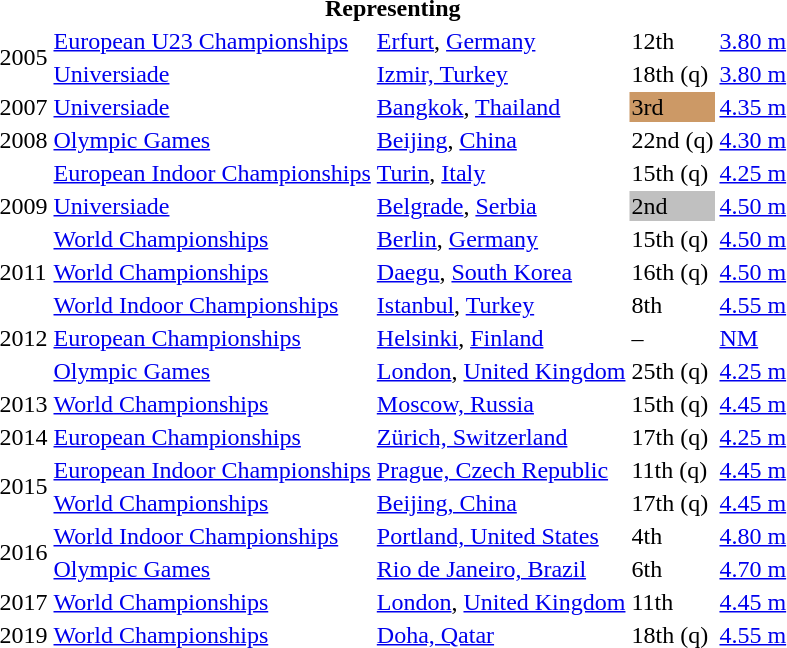<table>
<tr>
<th colspan="6">Representing </th>
</tr>
<tr>
<td rowspan=2>2005</td>
<td><a href='#'>European U23 Championships</a></td>
<td><a href='#'>Erfurt</a>, <a href='#'>Germany</a></td>
<td>12th</td>
<td><a href='#'>3.80 m</a></td>
</tr>
<tr>
<td><a href='#'>Universiade</a></td>
<td><a href='#'>Izmir, Turkey</a></td>
<td>18th (q)</td>
<td><a href='#'>3.80 m</a></td>
</tr>
<tr>
<td>2007</td>
<td><a href='#'>Universiade</a></td>
<td><a href='#'>Bangkok</a>, <a href='#'>Thailand</a></td>
<td bgcolor=cc9966>3rd</td>
<td><a href='#'>4.35 m</a></td>
</tr>
<tr>
<td>2008</td>
<td><a href='#'>Olympic Games</a></td>
<td><a href='#'>Beijing</a>, <a href='#'>China</a></td>
<td>22nd (q)</td>
<td><a href='#'>4.30 m</a></td>
</tr>
<tr>
<td rowspan=3>2009</td>
<td><a href='#'>European Indoor Championships</a></td>
<td><a href='#'>Turin</a>, <a href='#'>Italy</a></td>
<td>15th (q)</td>
<td><a href='#'>4.25 m</a></td>
</tr>
<tr>
<td><a href='#'>Universiade</a></td>
<td><a href='#'>Belgrade</a>, <a href='#'>Serbia</a></td>
<td bgcolor=silver>2nd</td>
<td><a href='#'>4.50 m</a></td>
</tr>
<tr>
<td><a href='#'>World Championships</a></td>
<td><a href='#'>Berlin</a>, <a href='#'>Germany</a></td>
<td>15th (q)</td>
<td><a href='#'>4.50 m</a></td>
</tr>
<tr>
<td>2011</td>
<td><a href='#'>World Championships</a></td>
<td><a href='#'>Daegu</a>, <a href='#'>South Korea</a></td>
<td>16th (q)</td>
<td><a href='#'>4.50 m</a></td>
</tr>
<tr>
<td rowspan=3>2012</td>
<td><a href='#'>World Indoor Championships</a></td>
<td><a href='#'>Istanbul</a>, <a href='#'>Turkey</a></td>
<td>8th</td>
<td><a href='#'>4.55 m</a></td>
</tr>
<tr>
<td><a href='#'>European Championships</a></td>
<td><a href='#'>Helsinki</a>, <a href='#'>Finland</a></td>
<td>–</td>
<td><a href='#'>NM</a></td>
</tr>
<tr>
<td><a href='#'>Olympic Games</a></td>
<td><a href='#'>London</a>, <a href='#'>United Kingdom</a></td>
<td>25th (q)</td>
<td><a href='#'>4.25 m</a></td>
</tr>
<tr>
<td>2013</td>
<td><a href='#'>World Championships</a></td>
<td><a href='#'>Moscow, Russia</a></td>
<td>15th (q)</td>
<td><a href='#'>4.45 m</a></td>
</tr>
<tr>
<td>2014</td>
<td><a href='#'>European Championships</a></td>
<td><a href='#'>Zürich, Switzerland</a></td>
<td>17th (q)</td>
<td><a href='#'>4.25 m</a></td>
</tr>
<tr>
<td rowspan=2>2015</td>
<td><a href='#'>European Indoor Championships</a></td>
<td><a href='#'>Prague, Czech Republic</a></td>
<td>11th (q)</td>
<td><a href='#'>4.45 m</a></td>
</tr>
<tr>
<td><a href='#'>World Championships</a></td>
<td><a href='#'>Beijing, China</a></td>
<td>17th (q)</td>
<td><a href='#'>4.45 m</a></td>
</tr>
<tr>
<td rowspan=2>2016</td>
<td><a href='#'>World Indoor Championships</a></td>
<td><a href='#'>Portland, United States</a></td>
<td>4th</td>
<td><a href='#'>4.80 m</a></td>
</tr>
<tr>
<td><a href='#'>Olympic Games</a></td>
<td><a href='#'>Rio de Janeiro, Brazil</a></td>
<td>6th</td>
<td><a href='#'>4.70 m</a></td>
</tr>
<tr>
<td>2017</td>
<td><a href='#'>World Championships</a></td>
<td><a href='#'>London</a>, <a href='#'>United Kingdom</a></td>
<td>11th</td>
<td><a href='#'>4.45 m</a></td>
</tr>
<tr>
<td>2019</td>
<td><a href='#'>World Championships</a></td>
<td><a href='#'>Doha, Qatar</a></td>
<td>18th (q)</td>
<td><a href='#'>4.55 m</a></td>
</tr>
</table>
